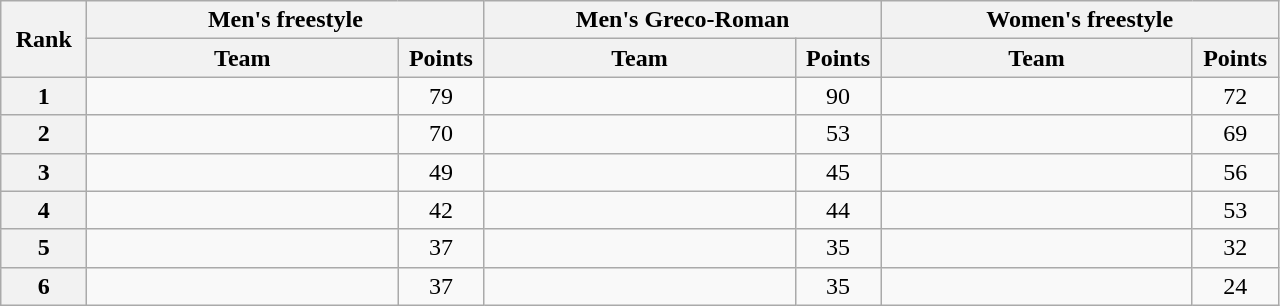<table class="wikitable" style="text-align:center;">
<tr>
<th width=50 rowspan="2">Rank</th>
<th colspan="2">Men's freestyle</th>
<th colspan="2">Men's Greco-Roman</th>
<th colspan="2">Women's freestyle</th>
</tr>
<tr>
<th width=200>Team</th>
<th width=50>Points</th>
<th width=200>Team</th>
<th width=50>Points</th>
<th width=200>Team</th>
<th width=50>Points</th>
</tr>
<tr>
<th>1</th>
<td align=left></td>
<td>79</td>
<td align=left></td>
<td>90</td>
<td align=left></td>
<td>72</td>
</tr>
<tr>
<th>2</th>
<td align=left></td>
<td>70</td>
<td align=left></td>
<td>53</td>
<td align=left></td>
<td>69</td>
</tr>
<tr>
<th>3</th>
<td align=left></td>
<td>49</td>
<td align=left></td>
<td>45</td>
<td align=left></td>
<td>56</td>
</tr>
<tr>
<th>4</th>
<td align=left></td>
<td>42</td>
<td align=left></td>
<td>44</td>
<td align=left></td>
<td>53</td>
</tr>
<tr>
<th>5</th>
<td align=left></td>
<td>37</td>
<td align=left></td>
<td>35</td>
<td align=left></td>
<td>32</td>
</tr>
<tr>
<th>6</th>
<td align=left></td>
<td>37</td>
<td align=left></td>
<td>35</td>
<td align=left></td>
<td>24</td>
</tr>
</table>
